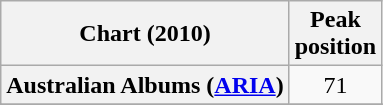<table class="wikitable sortable plainrowheaders" style="text-align:center">
<tr>
<th scope="col">Chart (2010)</th>
<th scope="col">Peak<br> position</th>
</tr>
<tr>
<th scope="row">Australian Albums (<a href='#'>ARIA</a>)</th>
<td>71</td>
</tr>
<tr>
</tr>
<tr>
</tr>
<tr>
</tr>
<tr>
</tr>
<tr>
</tr>
<tr>
</tr>
<tr>
</tr>
<tr>
</tr>
<tr>
</tr>
<tr>
</tr>
<tr>
</tr>
</table>
